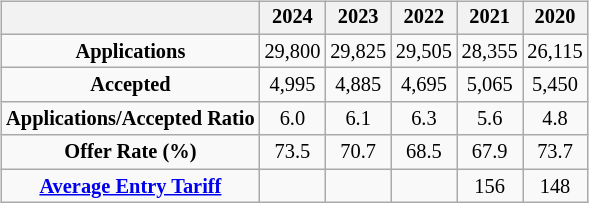<table class="floatright">
<tr>
<td><br><table class="wikitable" style="font-size:85%; text-align:center; margin-bottom: 5px">
<tr>
<th></th>
<th>2024</th>
<th>2023</th>
<th>2022</th>
<th>2021</th>
<th>2020</th>
</tr>
<tr>
<td><strong>Applications</strong></td>
<td>29,800</td>
<td>29,825</td>
<td>29,505</td>
<td>28,355</td>
<td>26,115</td>
</tr>
<tr>
<td><strong>Accepted</strong></td>
<td>4,995</td>
<td>4,885</td>
<td>4,695</td>
<td>5,065</td>
<td>5,450</td>
</tr>
<tr>
<td><strong>Applications/Accepted Ratio</strong></td>
<td>6.0</td>
<td>6.1</td>
<td>6.3</td>
<td>5.6</td>
<td>4.8</td>
</tr>
<tr>
<td><strong>Offer Rate (%)</strong></td>
<td>73.5</td>
<td>70.7</td>
<td>68.5</td>
<td>67.9</td>
<td>73.7</td>
</tr>
<tr>
<td><strong><a href='#'>Average Entry Tariff</a></strong></td>
<td></td>
<td></td>
<td></td>
<td>156</td>
<td>148</td>
</tr>
</table>
<table style="font-size:80%;float:left">
<tr>
<td></td>
</tr>
</table>
</td>
</tr>
</table>
